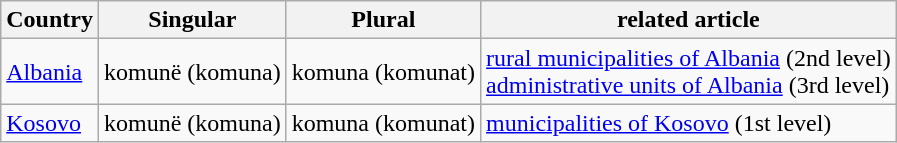<table class="wikitable sortable">
<tr>
<th>Country</th>
<th>Singular</th>
<th>Plural</th>
<th>related article</th>
</tr>
<tr>
<td> <a href='#'>Albania</a></td>
<td>komunë (komuna)</td>
<td>komuna (komunat)</td>
<td><a href='#'>rural municipalities of Albania</a> (2nd level)<br><a href='#'>administrative units of Albania</a> (3rd level)</td>
</tr>
<tr>
<td> <a href='#'>Kosovo</a></td>
<td>komunë (komuna)</td>
<td>komuna (komunat)</td>
<td><a href='#'>municipalities of Kosovo</a> (1st level)</td>
</tr>
</table>
